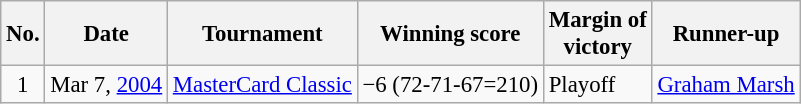<table class="wikitable" style="font-size:95%;">
<tr>
<th>No.</th>
<th>Date</th>
<th>Tournament</th>
<th>Winning score</th>
<th>Margin of<br>victory</th>
<th>Runner-up</th>
</tr>
<tr>
<td align=center>1</td>
<td align=right>Mar 7, <a href='#'>2004</a></td>
<td><a href='#'>MasterCard Classic</a></td>
<td>−6 (72-71-67=210)</td>
<td>Playoff</td>
<td> <a href='#'>Graham Marsh</a></td>
</tr>
</table>
